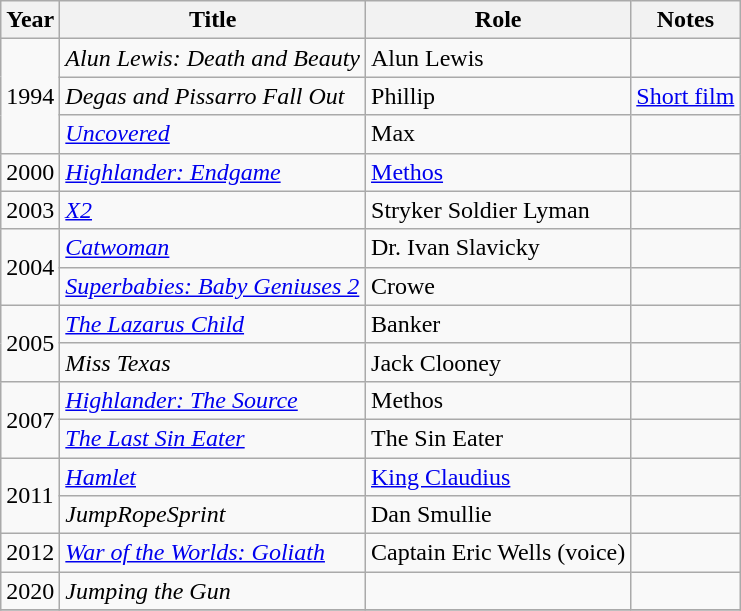<table class="wikitable sortable">
<tr>
<th>Year</th>
<th>Title</th>
<th>Role</th>
<th class="unsortable">Notes</th>
</tr>
<tr>
<td rowspan="3">1994</td>
<td><em>Alun Lewis: Death and Beauty</em></td>
<td>Alun Lewis</td>
<td></td>
</tr>
<tr>
<td><em>Degas and Pissarro Fall Out</em></td>
<td>Phillip</td>
<td><a href='#'>Short film</a></td>
</tr>
<tr>
<td><em><a href='#'>Uncovered</a></em></td>
<td>Max</td>
<td></td>
</tr>
<tr>
<td>2000</td>
<td><em><a href='#'>Highlander: Endgame</a></em></td>
<td><a href='#'>Methos</a></td>
<td></td>
</tr>
<tr>
<td>2003</td>
<td><em><a href='#'>X2</a></em></td>
<td>Stryker Soldier Lyman</td>
<td></td>
</tr>
<tr>
<td rowspan="2">2004</td>
<td><em><a href='#'>Catwoman</a></em></td>
<td>Dr. Ivan Slavicky</td>
<td></td>
</tr>
<tr>
<td><em><a href='#'>Superbabies: Baby Geniuses 2</a></em></td>
<td>Crowe</td>
<td></td>
</tr>
<tr>
<td rowspan="2">2005</td>
<td><em><a href='#'>The Lazarus Child</a></em></td>
<td>Banker</td>
<td></td>
</tr>
<tr>
<td><em>Miss Texas</em></td>
<td>Jack Clooney</td>
<td></td>
</tr>
<tr>
<td rowspan="2">2007</td>
<td><em><a href='#'>Highlander: The Source</a></em></td>
<td>Methos</td>
<td></td>
</tr>
<tr>
<td><em><a href='#'>The Last Sin Eater</a></em></td>
<td>The Sin Eater</td>
<td></td>
</tr>
<tr>
<td rowspan="2">2011</td>
<td><em><a href='#'>Hamlet</a></em></td>
<td><a href='#'>King Claudius</a></td>
<td></td>
</tr>
<tr>
<td><em>JumpRopeSprint</em></td>
<td>Dan Smullie</td>
<td></td>
</tr>
<tr>
<td>2012</td>
<td><em><a href='#'>War of the Worlds: Goliath</a></em></td>
<td>Captain Eric Wells (voice)</td>
<td></td>
</tr>
<tr>
<td>2020</td>
<td><em>Jumping the Gun</em></td>
<td></td>
<td></td>
</tr>
<tr>
</tr>
</table>
